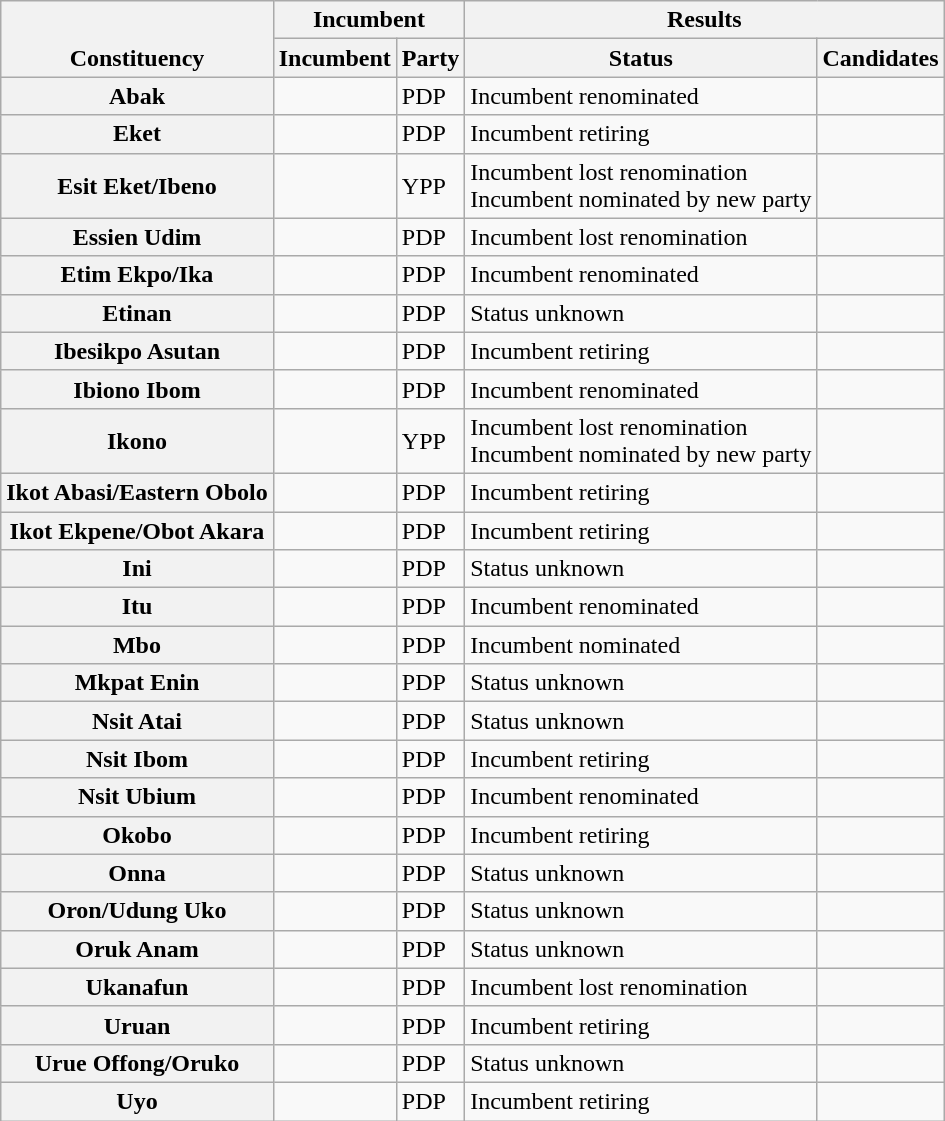<table class="wikitable sortable">
<tr valign=bottom>
<th rowspan=2>Constituency</th>
<th colspan=2>Incumbent</th>
<th colspan=2>Results</th>
</tr>
<tr valign=bottom>
<th>Incumbent</th>
<th>Party</th>
<th>Status</th>
<th>Candidates</th>
</tr>
<tr>
<th>Abak</th>
<td></td>
<td>PDP</td>
<td>Incumbent renominated</td>
<td nowrap></td>
</tr>
<tr>
<th>Eket</th>
<td></td>
<td>PDP</td>
<td>Incumbent retiring</td>
<td nowrap></td>
</tr>
<tr>
<th>Esit Eket/Ibeno</th>
<td></td>
<td>YPP</td>
<td>Incumbent lost renomination<br>Incumbent nominated by new party</td>
<td nowrap></td>
</tr>
<tr>
<th>Essien Udim</th>
<td></td>
<td>PDP</td>
<td>Incumbent lost renomination</td>
<td nowrap></td>
</tr>
<tr>
<th>Etim Ekpo/Ika</th>
<td></td>
<td>PDP</td>
<td>Incumbent renominated</td>
<td nowrap></td>
</tr>
<tr>
<th>Etinan</th>
<td></td>
<td>PDP</td>
<td>Status unknown</td>
<td nowrap></td>
</tr>
<tr>
<th>Ibesikpo Asutan</th>
<td></td>
<td>PDP</td>
<td>Incumbent retiring</td>
<td nowrap></td>
</tr>
<tr>
<th>Ibiono Ibom</th>
<td></td>
<td>PDP</td>
<td>Incumbent renominated</td>
<td nowrap></td>
</tr>
<tr>
<th>Ikono</th>
<td></td>
<td>YPP</td>
<td>Incumbent lost renomination<br>Incumbent nominated by new party</td>
<td nowrap></td>
</tr>
<tr>
<th>Ikot Abasi/Eastern Obolo</th>
<td></td>
<td>PDP</td>
<td>Incumbent retiring</td>
<td nowrap></td>
</tr>
<tr>
<th>Ikot Ekpene/Obot Akara</th>
<td></td>
<td>PDP</td>
<td>Incumbent retiring</td>
<td nowrap></td>
</tr>
<tr>
<th>Ini</th>
<td></td>
<td>PDP</td>
<td>Status unknown</td>
<td nowrap></td>
</tr>
<tr>
<th>Itu</th>
<td></td>
<td>PDP</td>
<td>Incumbent renominated</td>
<td nowrap></td>
</tr>
<tr>
<th>Mbo</th>
<td></td>
<td>PDP</td>
<td>Incumbent nominated</td>
<td nowrap></td>
</tr>
<tr>
<th>Mkpat Enin</th>
<td></td>
<td>PDP</td>
<td>Status unknown</td>
<td nowrap></td>
</tr>
<tr>
<th>Nsit Atai</th>
<td></td>
<td>PDP</td>
<td>Status unknown</td>
<td nowrap></td>
</tr>
<tr>
<th>Nsit Ibom</th>
<td></td>
<td>PDP</td>
<td>Incumbent retiring</td>
<td nowrap></td>
</tr>
<tr>
<th>Nsit Ubium</th>
<td></td>
<td>PDP</td>
<td>Incumbent renominated</td>
<td nowrap></td>
</tr>
<tr>
<th>Okobo</th>
<td></td>
<td>PDP</td>
<td>Incumbent retiring</td>
<td nowrap></td>
</tr>
<tr>
<th>Onna</th>
<td></td>
<td>PDP</td>
<td>Status unknown</td>
<td nowrap></td>
</tr>
<tr>
<th>Oron/Udung Uko</th>
<td></td>
<td>PDP</td>
<td>Status unknown</td>
<td nowrap></td>
</tr>
<tr>
<th>Oruk Anam</th>
<td></td>
<td>PDP</td>
<td>Status unknown</td>
<td nowrap></td>
</tr>
<tr>
<th>Ukanafun</th>
<td></td>
<td>PDP</td>
<td>Incumbent lost renomination</td>
<td nowrap></td>
</tr>
<tr>
<th>Uruan</th>
<td></td>
<td>PDP</td>
<td>Incumbent retiring</td>
<td nowrap></td>
</tr>
<tr>
<th>Urue Offong/Oruko</th>
<td></td>
<td>PDP</td>
<td>Status unknown</td>
<td nowrap></td>
</tr>
<tr>
<th>Uyo</th>
<td></td>
<td>PDP</td>
<td>Incumbent retiring</td>
<td nowrap></td>
</tr>
</table>
